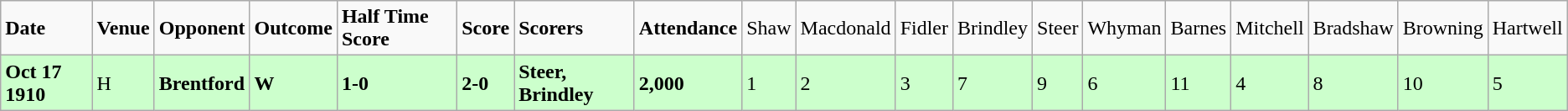<table class="wikitable">
<tr>
<td><strong>Date</strong></td>
<td><strong>Venue</strong></td>
<td><strong>Opponent</strong></td>
<td><strong>Outcome</strong></td>
<td><strong>Half Time Score</strong></td>
<td><strong>Score</strong></td>
<td><strong>Scorers</strong></td>
<td><strong>Attendance</strong></td>
<td>Shaw</td>
<td>Macdonald</td>
<td>Fidler</td>
<td>Brindley</td>
<td>Steer</td>
<td>Whyman</td>
<td>Barnes</td>
<td>Mitchell</td>
<td>Bradshaw</td>
<td>Browning</td>
<td>Hartwell</td>
</tr>
<tr bgcolor="#CCFFCC">
<td><strong>Oct 17 1910</strong></td>
<td>H</td>
<td><strong>Brentford</strong></td>
<td><strong>W</strong></td>
<td><strong>1-0</strong></td>
<td><strong>2-0</strong></td>
<td><strong>Steer, Brindley</strong></td>
<td><strong>2,000</strong></td>
<td>1</td>
<td>2</td>
<td>3</td>
<td>7</td>
<td>9</td>
<td>6</td>
<td>11</td>
<td>4</td>
<td>8</td>
<td>10</td>
<td>5</td>
</tr>
</table>
